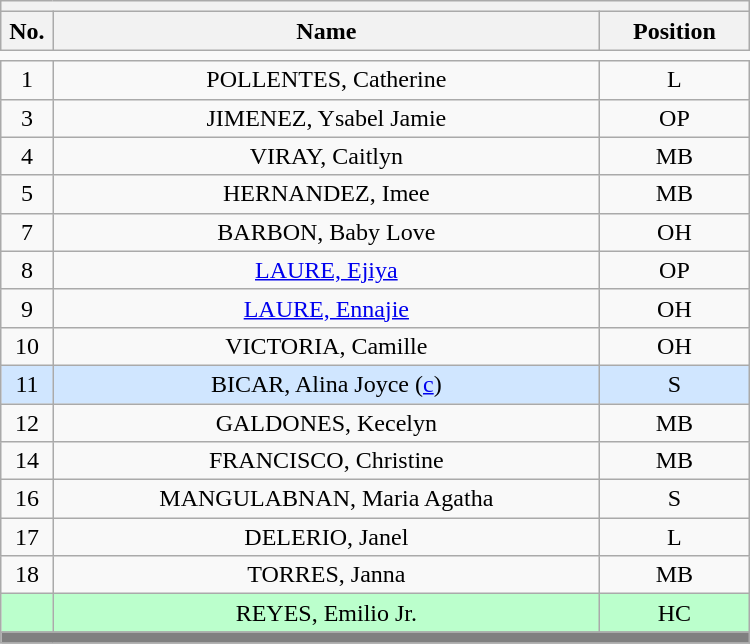<table class='wikitable mw-collapsible mw-collapsed' style="text-align: center; width: 500px; border: none">
<tr>
<th style='text-align: left;' colspan=3></th>
</tr>
<tr>
<th style='width: 7%;'>No.</th>
<th>Name</th>
<th style='width: 20%;'>Position</th>
</tr>
<tr>
<td style='border: none;'></td>
</tr>
<tr>
<td>1</td>
<td>POLLENTES, Catherine</td>
<td>L</td>
</tr>
<tr>
<td>3</td>
<td>JIMENEZ, Ysabel Jamie</td>
<td>OP</td>
</tr>
<tr>
<td>4</td>
<td>VIRAY, Caitlyn</td>
<td>MB</td>
</tr>
<tr>
<td>5</td>
<td>HERNANDEZ, Imee</td>
<td>MB</td>
</tr>
<tr>
<td>7</td>
<td>BARBON, Baby Love</td>
<td>OH</td>
</tr>
<tr>
<td>8</td>
<td><a href='#'>LAURE, Ejiya</a></td>
<td>OP</td>
</tr>
<tr>
<td>9</td>
<td><a href='#'>LAURE, Ennajie</a></td>
<td>OH</td>
</tr>
<tr>
<td>10</td>
<td>VICTORIA, Camille</td>
<td>OH</td>
</tr>
<tr bgcolor=#D0E6FF>
<td>11</td>
<td>BICAR, Alina Joyce  (<a href='#'>c</a>)</td>
<td>S</td>
</tr>
<tr>
<td>12</td>
<td>GALDONES, Kecelyn</td>
<td>MB</td>
</tr>
<tr>
<td>14</td>
<td>FRANCISCO, Christine</td>
<td>MB</td>
</tr>
<tr>
<td>16</td>
<td>MANGULABNAN, Maria Agatha</td>
<td>S</td>
</tr>
<tr>
<td>17</td>
<td>DELERIO, Janel</td>
<td>L</td>
</tr>
<tr>
<td>18</td>
<td>TORRES, Janna</td>
<td>MB</td>
</tr>
<tr bgcolor=#BBFFCC>
<td></td>
<td>REYES, Emilio Jr.</td>
<td>HC</td>
</tr>
<tr>
<th style='background: grey;' colspan=3></th>
</tr>
</table>
